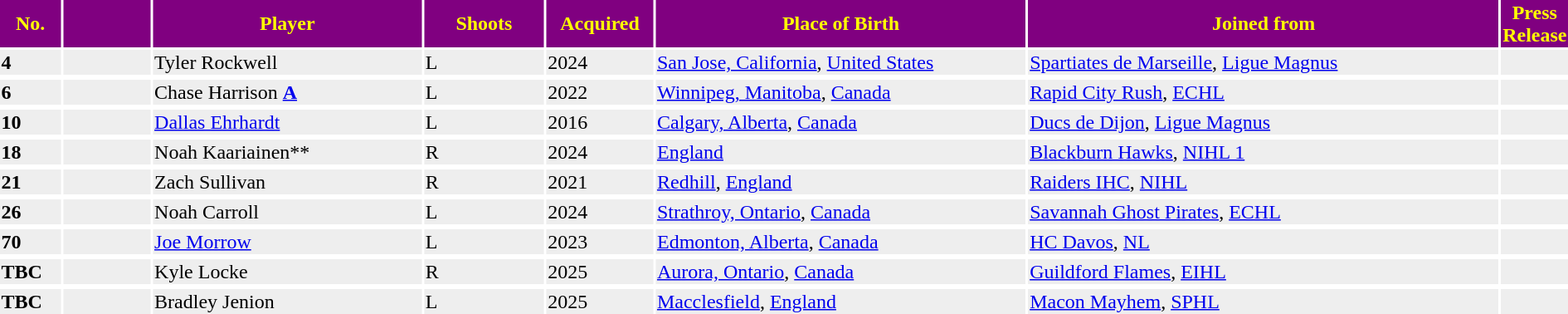<table>
<tr bgcolor="purple" style="color: yellow">
<th width=4%>No.</th>
<th width=6%></th>
<th width=18%>Player</th>
<th width=8%>Shoots</th>
<th width=7%>Acquired</th>
<th width=25%>Place of Birth</th>
<th width=32%>Joined from</th>
<th width=10%>Press Release</th>
</tr>
<tr style="background:#eee;">
<td><strong>4</strong></td>
<td></td>
<td align="left">Tyler Rockwell</td>
<td>L</td>
<td>2024</td>
<td><a href='#'>San Jose, California</a>, <a href='#'>United States</a></td>
<td><a href='#'>Spartiates de Marseille</a>, <a href='#'>Ligue Magnus</a></td>
<td></td>
</tr>
<tr>
</tr>
<tr style="background:#eee;">
<td><strong>6</strong></td>
<td></td>
<td align="left">Chase Harrison <a href='#'><strong>A</strong></a></td>
<td>L</td>
<td>2022</td>
<td><a href='#'>Winnipeg, Manitoba</a>, <a href='#'>Canada</a></td>
<td><a href='#'>Rapid City Rush</a>, <a href='#'>ECHL</a></td>
<td></td>
</tr>
<tr>
</tr>
<tr style="background:#eee;">
<td><strong>10</strong></td>
<td></td>
<td align="left"><a href='#'>Dallas Ehrhardt</a></td>
<td>L</td>
<td>2016</td>
<td><a href='#'>Calgary, Alberta</a>, <a href='#'>Canada</a></td>
<td><a href='#'>Ducs de Dijon</a>, <a href='#'>Ligue Magnus</a></td>
<td></td>
</tr>
<tr>
</tr>
<tr style="background:#eee;">
<td><strong>18</strong></td>
<td></td>
<td align="left">Noah Kaariainen**</td>
<td>R</td>
<td>2024</td>
<td><a href='#'>England</a></td>
<td><a href='#'>Blackburn Hawks</a>, <a href='#'>NIHL 1</a></td>
<td></td>
</tr>
<tr>
</tr>
<tr style="background:#eee;">
<td><strong>21</strong></td>
<td></td>
<td align="left">Zach Sullivan</td>
<td>R</td>
<td>2021</td>
<td><a href='#'>Redhill</a>, <a href='#'>England</a></td>
<td><a href='#'>Raiders IHC</a>, <a href='#'>NIHL</a></td>
<td></td>
</tr>
<tr>
</tr>
<tr style="background:#eee;">
<td><strong>26</strong></td>
<td></td>
<td align="left">Noah Carroll</td>
<td>L</td>
<td>2024</td>
<td><a href='#'>Strathroy, Ontario</a>, <a href='#'>Canada</a></td>
<td><a href='#'>Savannah Ghost Pirates</a>, <a href='#'>ECHL</a></td>
<td></td>
</tr>
<tr>
</tr>
<tr style="background:#eee;">
<td><strong>70</strong></td>
<td></td>
<td align="left"><a href='#'>Joe Morrow</a></td>
<td>L</td>
<td>2023</td>
<td><a href='#'>Edmonton, Alberta</a>, <a href='#'>Canada</a></td>
<td><a href='#'>HC Davos</a>, <a href='#'>NL</a></td>
<td></td>
</tr>
<tr>
</tr>
<tr style="background:#eee;">
<td><strong>TBC</strong></td>
<td></td>
<td align="left">Kyle Locke</td>
<td>R</td>
<td>2025</td>
<td><a href='#'>Aurora, Ontario</a>, <a href='#'>Canada</a></td>
<td><a href='#'>Guildford Flames</a>, <a href='#'>EIHL</a></td>
<td></td>
</tr>
<tr>
</tr>
<tr style="background:#eee;">
<td><strong>TBC</strong></td>
<td></td>
<td align="left">Bradley Jenion</td>
<td>L</td>
<td>2025</td>
<td><a href='#'>Macclesfield</a>, <a href='#'>England</a></td>
<td><a href='#'>Macon Mayhem</a>, <a href='#'>SPHL</a></td>
<td></td>
</tr>
<tr>
</tr>
</table>
